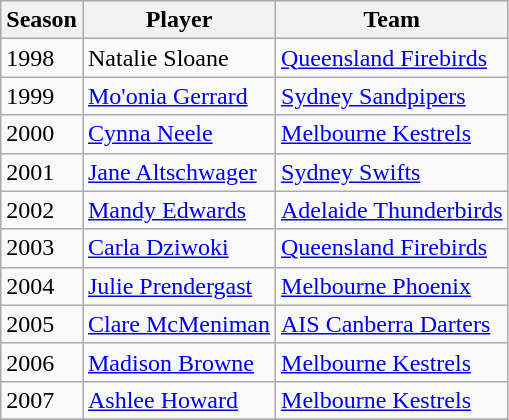<table class="wikitable collapsible">
<tr>
<th>Season</th>
<th>Player</th>
<th>Team</th>
</tr>
<tr>
<td>1998</td>
<td>Natalie Sloane</td>
<td><a href='#'>Queensland Firebirds</a></td>
</tr>
<tr>
<td>1999</td>
<td><a href='#'>Mo'onia Gerrard</a></td>
<td><a href='#'>Sydney Sandpipers</a></td>
</tr>
<tr>
<td>2000</td>
<td><a href='#'>Cynna Neele</a></td>
<td><a href='#'>Melbourne Kestrels</a></td>
</tr>
<tr>
<td>2001</td>
<td><a href='#'>Jane Altschwager</a></td>
<td><a href='#'>Sydney Swifts</a></td>
</tr>
<tr>
<td>2002</td>
<td><a href='#'>Mandy Edwards</a></td>
<td><a href='#'>Adelaide Thunderbirds</a></td>
</tr>
<tr>
<td>2003</td>
<td><a href='#'>Carla Dziwoki</a></td>
<td><a href='#'>Queensland Firebirds</a></td>
</tr>
<tr>
<td>2004 </td>
<td><a href='#'>Julie Prendergast</a></td>
<td><a href='#'>Melbourne Phoenix</a></td>
</tr>
<tr>
<td>2005 </td>
<td><a href='#'>Clare McMeniman</a></td>
<td><a href='#'>AIS Canberra Darters</a></td>
</tr>
<tr>
<td>2006 </td>
<td><a href='#'>Madison Browne</a></td>
<td><a href='#'>Melbourne Kestrels</a></td>
</tr>
<tr>
<td>2007 </td>
<td><a href='#'>Ashlee Howard</a></td>
<td><a href='#'>Melbourne Kestrels</a></td>
</tr>
<tr>
</tr>
</table>
